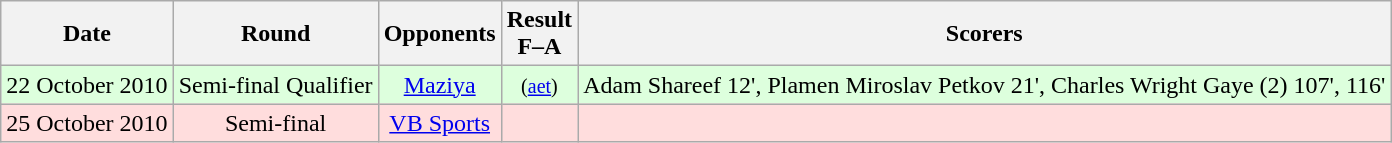<table class="wikitable" style="text-align:center">
<tr>
<th>Date</th>
<th>Round</th>
<th>Opponents</th>
<th>Result<br>F–A</th>
<th>Scorers</th>
</tr>
<tr bgcolor="#ddffdd">
<td>22 October 2010</td>
<td>Semi-final Qualifier</td>
<td><a href='#'>Maziya</a></td>
<td> <small>(<a href='#'>aet</a>)</small></td>
<td>Adam Shareef 12', Plamen Miroslav Petkov 21', Charles Wright Gaye (2) 107', 116'</td>
</tr>
<tr bgcolor="#ffdddd">
<td>25 October 2010</td>
<td>Semi-final</td>
<td><a href='#'>VB Sports</a></td>
<td></td>
<td></td>
</tr>
</table>
